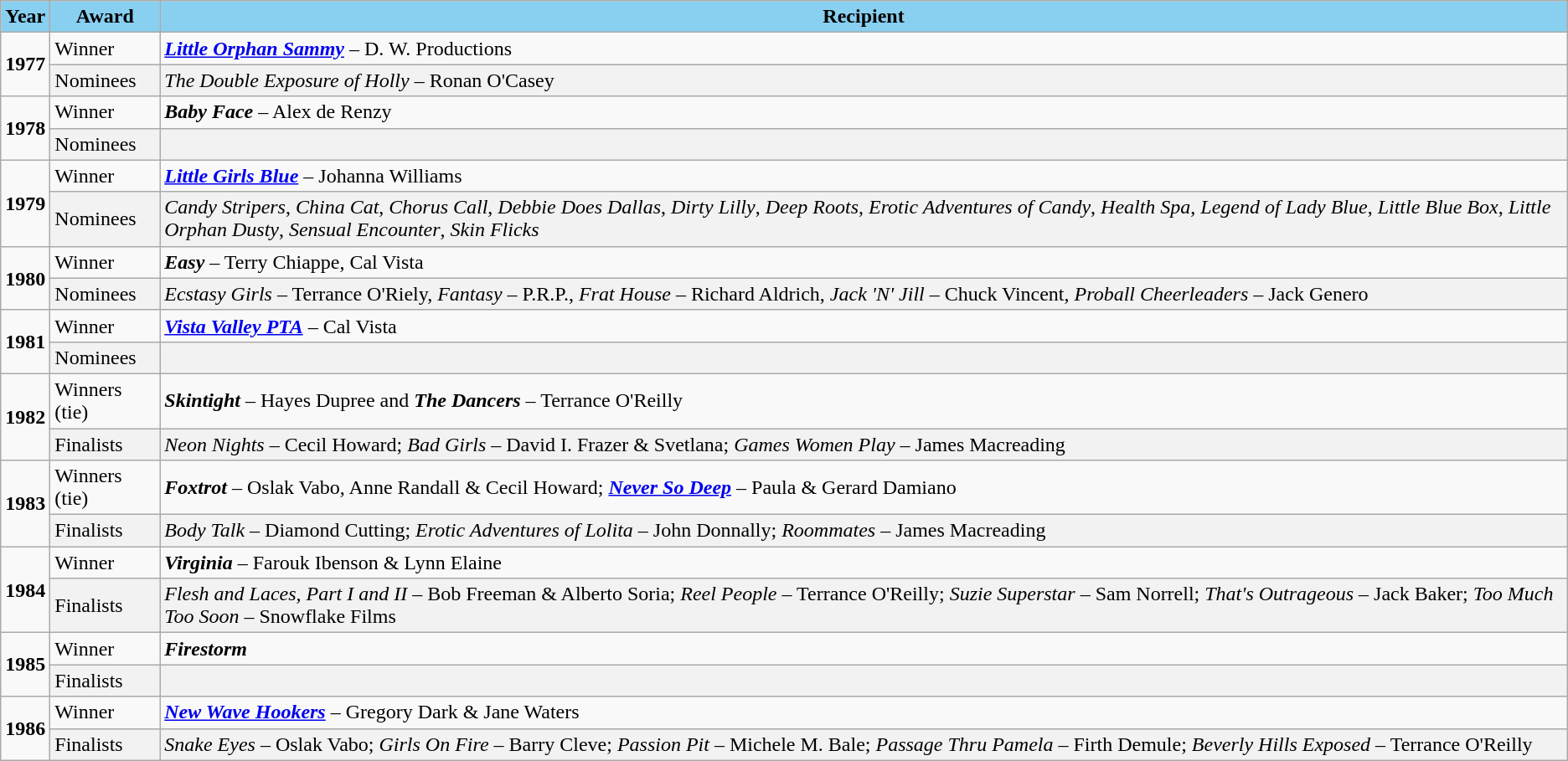<table class="wikitable">
<tr>
<th style="background:#89CFF0">Year</th>
<th style="background:#89CFF0">Award</th>
<th style="background:#89CFF0">Recipient</th>
</tr>
<tr>
<td rowspan=2><strong>1977</strong></td>
<td>Winner</td>
<td><strong><em><a href='#'>Little Orphan Sammy</a></em></strong> – D. W. Productions</td>
</tr>
<tr>
<td style="background:#F2F2F2">Nominees</td>
<td style="background:#F2F2F2"><em>The Double Exposure of Holly</em> – Ronan O'Casey</td>
</tr>
<tr>
<td rowspan=2><strong>1978</strong></td>
<td>Winner</td>
<td><strong><em>Baby Face</em></strong> – Alex de Renzy</td>
</tr>
<tr>
<td style="background:#F2F2F2">Nominees</td>
<td style="background:#F2F2F2"></td>
</tr>
<tr>
<td rowspan=2><strong>1979</strong></td>
<td>Winner</td>
<td><strong><em><a href='#'>Little Girls Blue</a></em></strong> – Johanna Williams</td>
</tr>
<tr>
<td style="background:#F2F2F2">Nominees</td>
<td style="background:#F2F2F2"><em>Candy Stripers</em>, <em>China Cat</em>, <em>Chorus Call</em>, <em>Debbie Does Dallas</em>, <em>Dirty Lilly</em>, <em>Deep Roots</em>, <em>Erotic Adventures of Candy</em>, <em>Health Spa</em>, <em>Legend of Lady Blue</em>, <em>Little Blue Box</em>, <em>Little Orphan Dusty</em>, <em>Sensual Encounter</em>, <em>Skin Flicks</em></td>
</tr>
<tr>
<td rowspan=2><strong>1980</strong></td>
<td>Winner</td>
<td><strong><em>Easy</em></strong> – Terry Chiappe, Cal Vista</td>
</tr>
<tr>
<td style="background:#F2F2F2">Nominees</td>
<td style="background:#F2F2F2"><em>Ecstasy Girls</em> – Terrance O'Riely, <em>Fantasy</em> – P.R.P., <em>Frat House</em> – Richard Aldrich, <em>Jack 'N' Jill</em> – Chuck Vincent, <em>Proball Cheerleaders</em> – Jack Genero</td>
</tr>
<tr>
<td rowspan=2><strong>1981</strong></td>
<td>Winner</td>
<td><strong><em><a href='#'>Vista Valley PTA</a></em></strong> – Cal Vista</td>
</tr>
<tr>
<td style="background:#F2F2F2">Nominees</td>
<td style="background:#F2F2F2"></td>
</tr>
<tr>
<td rowspan=2><strong>1982</strong></td>
<td>Winners (tie)</td>
<td><strong><em>Skintight</em></strong> – Hayes Dupree and <strong><em>The Dancers</em></strong> – Terrance O'Reilly</td>
</tr>
<tr>
<td style="background:#F2F2F2">Finalists</td>
<td style="background:#F2F2F2"><em>Neon Nights</em> – Cecil Howard; <em>Bad Girls</em> – David I. Frazer & Svetlana; <em>Games Women Play</em> – James Macreading</td>
</tr>
<tr>
<td rowspan=2><strong>1983</strong></td>
<td>Winners (tie)</td>
<td><strong><em>Foxtrot</em></strong> – Oslak Vabo, Anne Randall & Cecil Howard; <strong><em><a href='#'>Never So Deep</a></em></strong> – Paula & Gerard Damiano</td>
</tr>
<tr>
<td style="background:#F2F2F2">Finalists</td>
<td style="background:#F2F2F2"><em>Body Talk</em> – Diamond Cutting; <em>Erotic Adventures of Lolita</em> – John Donnally; <em>Roommates</em> – James Macreading</td>
</tr>
<tr>
<td rowspan=2><strong>1984</strong></td>
<td>Winner</td>
<td><strong><em>Virginia</em></strong> – Farouk Ibenson & Lynn Elaine</td>
</tr>
<tr>
<td style="background:#F2F2F2">Finalists</td>
<td style="background:#F2F2F2"><em>Flesh and Laces, Part I and II</em> – Bob Freeman & Alberto Soria; <em>Reel People</em> – Terrance O'Reilly; <em>Suzie Superstar</em> – Sam Norrell; <em>That's Outrageous</em> – Jack Baker; <em>Too Much Too Soon</em> – Snowflake Films</td>
</tr>
<tr>
<td rowspan=2><strong>1985</strong></td>
<td>Winner</td>
<td><strong><em>Firestorm</em></strong></td>
</tr>
<tr>
<td style="background:#F2F2F2">Finalists</td>
<td style="background:#F2F2F2"></td>
</tr>
<tr>
<td rowspan=2><strong>1986</strong></td>
<td>Winner</td>
<td><strong><em><a href='#'>New Wave Hookers</a></em></strong> – Gregory Dark & Jane Waters</td>
</tr>
<tr>
<td style="background:#F2F2F2">Finalists</td>
<td style="background:#F2F2F2"><em>Snake Eyes</em> – Oslak Vabo; <em>Girls On Fire</em> – Barry Cleve; <em>Passion Pit</em> – Michele M. Bale; <em>Passage Thru Pamela</em> – Firth Demule; <em>Beverly Hills Exposed</em> – Terrance O'Reilly</td>
</tr>
</table>
